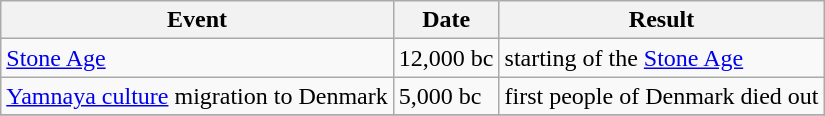<table class="wikitable">
<tr>
<th>Event</th>
<th>Date</th>
<th>Result</th>
</tr>
<tr>
<td><a href='#'>Stone Age</a></td>
<td>12,000 bc</td>
<td>starting of the <a href='#'>Stone Age</a></td>
</tr>
<tr>
<td><a href='#'>Yamnaya culture</a> migration to Denmark</td>
<td>5,000 bc</td>
<td>first people of Denmark died out</td>
</tr>
<tr>
</tr>
</table>
